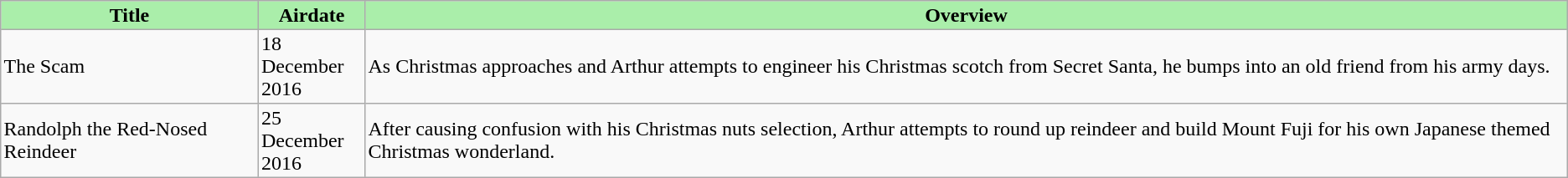<table border="2" cellpadding="2" cellspacing="0" style="margin: 0 1em 0 0; background: #f9f9f9; border: 1px #aaa solid; border-collapse: collapse; font-size: 100%;">
<tr style="background:#aaeeaa">
<th width="200px">Title</th>
<th width="80px">Airdate</th>
<th>Overview</th>
</tr>
<tr>
<td>The Scam</td>
<td>18 December 2016</td>
<td>As Christmas approaches and Arthur attempts to engineer his Christmas scotch from Secret Santa, he bumps into an old friend from his army days.</td>
</tr>
<tr>
<td>Randolph the Red-Nosed Reindeer</td>
<td>25 December 2016</td>
<td>After causing confusion with his Christmas nuts selection, Arthur attempts to round up reindeer and build Mount Fuji for his own Japanese themed Christmas wonderland.</td>
</tr>
</table>
